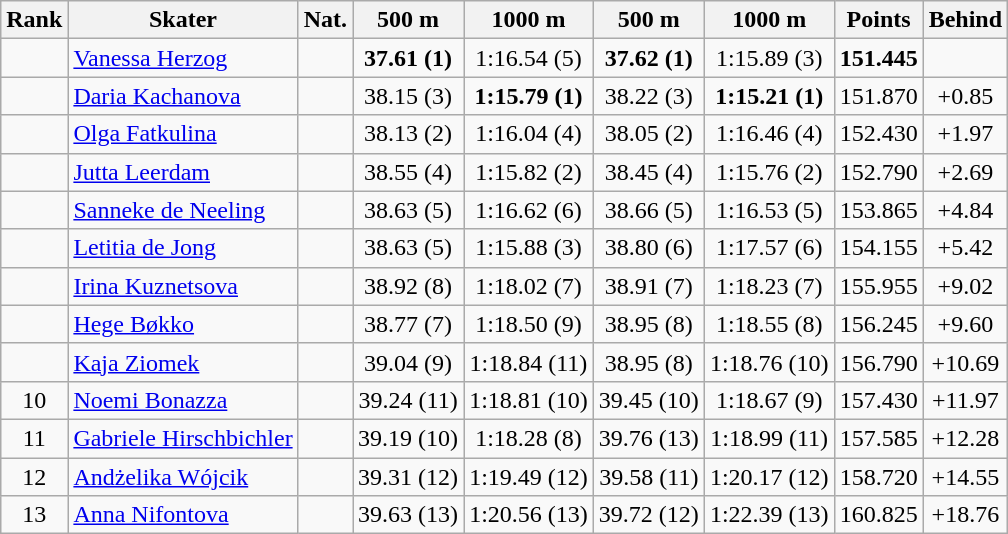<table class="wikitable sortable" border="1" style="text-align:center">
<tr align=center>
<th>Rank</th>
<th>Skater</th>
<th>Nat.</th>
<th>500 m</th>
<th>1000 m</th>
<th>500 m</th>
<th>1000 m</th>
<th>Points</th>
<th>Behind</th>
</tr>
<tr>
<td></td>
<td align=left><a href='#'>Vanessa Herzog</a></td>
<td></td>
<td><strong>37.61 (1)</strong></td>
<td>1:16.54 (5)</td>
<td><strong>37.62 (1)</strong></td>
<td>1:15.89 (3)</td>
<td><strong>151.445</strong></td>
<td></td>
</tr>
<tr>
<td></td>
<td align=left><a href='#'>Daria Kachanova</a></td>
<td></td>
<td>38.15 (3)</td>
<td><strong>1:15.79 (1)</strong></td>
<td>38.22 (3)</td>
<td><strong>1:15.21 (1)</strong></td>
<td>151.870</td>
<td>+0.85</td>
</tr>
<tr>
<td></td>
<td align=left><a href='#'>Olga Fatkulina</a></td>
<td></td>
<td>38.13 (2)</td>
<td>1:16.04 (4)</td>
<td>38.05 (2)</td>
<td>1:16.46 (4)</td>
<td>152.430</td>
<td>+1.97</td>
</tr>
<tr>
<td></td>
<td align=left><a href='#'>Jutta Leerdam</a></td>
<td></td>
<td>38.55 (4)</td>
<td>1:15.82 (2)</td>
<td>38.45 (4)</td>
<td>1:15.76 (2)</td>
<td>152.790</td>
<td>+2.69</td>
</tr>
<tr>
<td></td>
<td align=left><a href='#'>Sanneke de Neeling</a></td>
<td></td>
<td>38.63 (5)</td>
<td>1:16.62 (6)</td>
<td>38.66 (5)</td>
<td>1:16.53 (5)</td>
<td>153.865</td>
<td>+4.84</td>
</tr>
<tr>
<td></td>
<td align=left><a href='#'>Letitia de Jong</a></td>
<td></td>
<td>38.63 (5)</td>
<td>1:15.88 (3)</td>
<td>38.80 (6)</td>
<td>1:17.57 (6)</td>
<td>154.155</td>
<td>+5.42</td>
</tr>
<tr>
<td></td>
<td align=left><a href='#'>Irina Kuznetsova</a></td>
<td></td>
<td>38.92 (8)</td>
<td>1:18.02 (7)</td>
<td>38.91 (7)</td>
<td>1:18.23 (7)</td>
<td>155.955</td>
<td>+9.02</td>
</tr>
<tr>
<td></td>
<td align=left><a href='#'>Hege Bøkko</a></td>
<td></td>
<td>38.77 (7)</td>
<td>1:18.50 (9)</td>
<td>38.95 (8)</td>
<td>1:18.55 (8)</td>
<td>156.245</td>
<td>+9.60</td>
</tr>
<tr>
<td></td>
<td align=left><a href='#'>Kaja Ziomek</a></td>
<td></td>
<td>39.04 (9)</td>
<td>1:18.84 (11)</td>
<td>38.95 (8)</td>
<td>1:18.76 (10)</td>
<td>156.790</td>
<td>+10.69</td>
</tr>
<tr>
<td>10</td>
<td align=left><a href='#'>Noemi Bonazza</a></td>
<td></td>
<td>39.24 (11)</td>
<td>1:18.81 (10)</td>
<td>39.45 (10)</td>
<td>1:18.67 (9)</td>
<td>157.430</td>
<td>+11.97</td>
</tr>
<tr>
<td>11</td>
<td align=left><a href='#'>Gabriele Hirschbichler</a></td>
<td></td>
<td>39.19 (10)</td>
<td>1:18.28 (8)</td>
<td>39.76 (13)</td>
<td>1:18.99 (11)</td>
<td>157.585</td>
<td>+12.28</td>
</tr>
<tr>
<td>12</td>
<td align=left><a href='#'>Andżelika Wójcik</a></td>
<td></td>
<td>39.31 (12)</td>
<td>1:19.49 (12)</td>
<td>39.58 (11)</td>
<td>1:20.17 (12)</td>
<td>158.720</td>
<td>+14.55</td>
</tr>
<tr>
<td>13</td>
<td align=left><a href='#'>Anna Nifontova</a></td>
<td></td>
<td>39.63 (13)</td>
<td>1:20.56 (13)</td>
<td>39.72 (12)</td>
<td>1:22.39 (13)</td>
<td>160.825</td>
<td>+18.76</td>
</tr>
</table>
